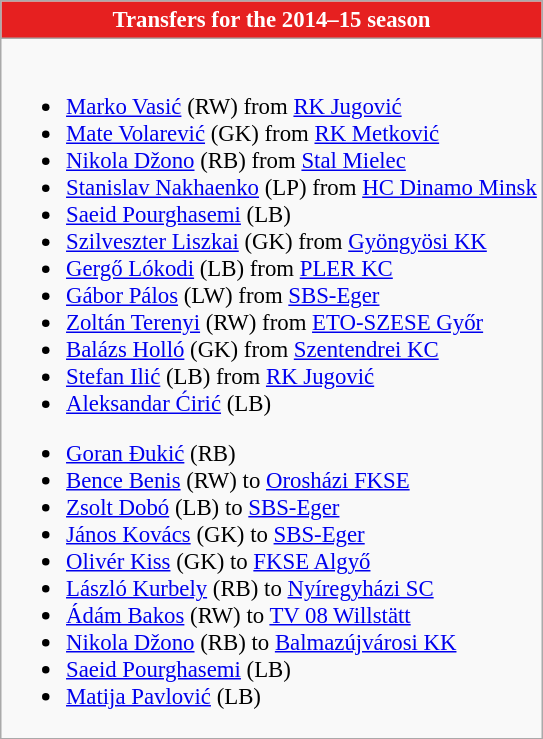<table class="wikitable collapsible collapsed" style="font-size:95%">
<tr>
<th style="color:white; background:#E62020"> <strong>Transfers for the 2014–15 season</strong></th>
</tr>
<tr>
<td><br>
<ul><li> <a href='#'>Marko Vasić</a> (RW) from  <a href='#'>RK Jugović</a></li><li> <a href='#'>Mate Volarević</a> (GK) from  <a href='#'>RK Metković</a></li><li> <a href='#'>Nikola Džono</a> (RB) from  <a href='#'>Stal Mielec</a></li><li> <a href='#'>Stanislav Nakhaenko</a> (LP) from  <a href='#'>HC Dinamo Minsk</a></li><li> <a href='#'>Saeid Pourghasemi</a> (LB)</li><li> <a href='#'>Szilveszter Liszkai</a> (GK) from  <a href='#'>Gyöngyösi KK</a></li><li> <a href='#'>Gergő Lókodi</a> (LB) from  <a href='#'>PLER KC</a></li><li> <a href='#'>Gábor Pálos</a> (LW) from  <a href='#'>SBS-Eger</a></li><li> <a href='#'>Zoltán Terenyi</a> (RW) from  <a href='#'>ETO-SZESE Győr</a></li><li> <a href='#'>Balázs Holló</a> (GK) from  <a href='#'>Szentendrei KC</a></li><li> <a href='#'>Stefan Ilić</a> (LB) from  <a href='#'>RK Jugović</a></li><li> <a href='#'>Aleksandar Ćirić</a> (LB)</li></ul><ul><li> <a href='#'>Goran Đukić</a> (RB)</li><li> <a href='#'>Bence Benis</a> (RW) to  <a href='#'>Orosházi FKSE</a></li><li> <a href='#'>Zsolt Dobó</a> (LB) to  <a href='#'>SBS-Eger</a></li><li> <a href='#'>János Kovács</a> (GK) to  <a href='#'>SBS-Eger</a></li><li> <a href='#'>Olivér Kiss</a> (GK) to  <a href='#'>FKSE Algyő</a></li><li> <a href='#'>László Kurbely</a> (RB) to  <a href='#'>Nyíregyházi SC</a></li><li> <a href='#'>Ádám Bakos</a> (RW) to  <a href='#'>TV 08 Willstätt</a></li><li> <a href='#'>Nikola Džono</a> (RB) to  <a href='#'>Balmazújvárosi KK</a></li><li> <a href='#'>Saeid Pourghasemi</a> (LB)</li><li> <a href='#'>Matija Pavlović</a> (LB)</li></ul></td>
</tr>
</table>
